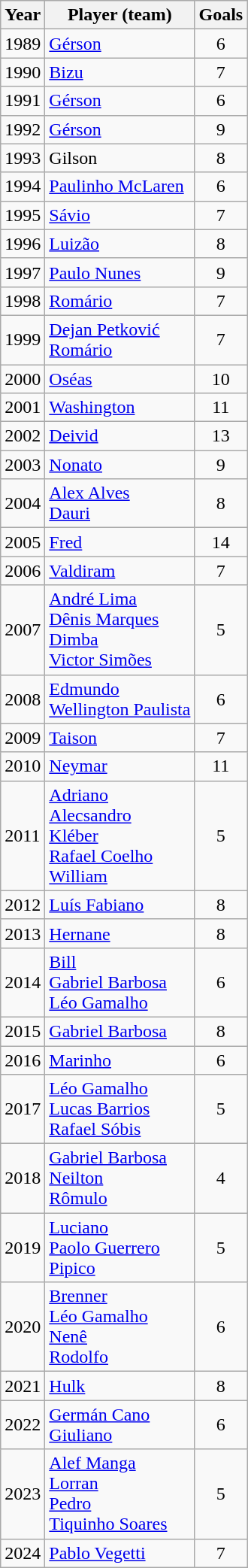<table class="wikitable">
<tr>
<th>Year</th>
<th>Player (team)</th>
<th>Goals</th>
</tr>
<tr>
<td>1989</td>
<td><a href='#'>Gérson</a> </td>
<td align="center">6</td>
</tr>
<tr>
<td>1990</td>
<td><a href='#'>Bizu</a> </td>
<td align="center">7</td>
</tr>
<tr>
<td>1991</td>
<td><a href='#'>Gérson</a> </td>
<td align="center">6</td>
</tr>
<tr>
<td>1992</td>
<td><a href='#'>Gérson</a> </td>
<td align="center">9</td>
</tr>
<tr>
<td>1993</td>
<td>Gilson </td>
<td align="center">8</td>
</tr>
<tr>
<td>1994</td>
<td><a href='#'>Paulinho McLaren</a> </td>
<td align="center">6</td>
</tr>
<tr>
<td>1995</td>
<td><a href='#'>Sávio</a> </td>
<td align="center">7</td>
</tr>
<tr>
<td>1996</td>
<td><a href='#'>Luizão</a> </td>
<td align="center">8</td>
</tr>
<tr>
<td>1997</td>
<td><a href='#'>Paulo Nunes</a>  </td>
<td align="center">9</td>
</tr>
<tr>
<td>1998</td>
<td><a href='#'>Romário</a> </td>
<td align="center">7</td>
</tr>
<tr>
<td>1999</td>
<td> <a href='#'>Dejan Petković</a>  <br> <a href='#'>Romário</a> </td>
<td align="center">7</td>
</tr>
<tr>
<td>2000</td>
<td><a href='#'>Oséas</a> </td>
<td align="center">10</td>
</tr>
<tr>
<td>2001</td>
<td><a href='#'>Washington</a> </td>
<td align="center">11</td>
</tr>
<tr>
<td>2002</td>
<td><a href='#'>Deivid</a> </td>
<td align="center">13</td>
</tr>
<tr>
<td>2003</td>
<td><a href='#'>Nonato</a> </td>
<td align="center">9</td>
</tr>
<tr>
<td>2004</td>
<td><a href='#'>Alex Alves</a>  <br> <a href='#'>Dauri</a> </td>
<td align="center">8</td>
</tr>
<tr>
<td>2005</td>
<td><a href='#'>Fred</a> </td>
<td align="center">14</td>
</tr>
<tr>
<td>2006</td>
<td><a href='#'>Valdiram</a> </td>
<td align="center">7</td>
</tr>
<tr>
<td>2007</td>
<td><a href='#'>André Lima</a>  <br> <a href='#'>Dênis Marques</a>  <br> <a href='#'>Dimba</a>  <br> <a href='#'>Victor Simões</a> </td>
<td align="center">5</td>
</tr>
<tr>
<td>2008</td>
<td><a href='#'>Edmundo</a>  <br> <a href='#'>Wellington Paulista</a> </td>
<td align="center">6</td>
</tr>
<tr>
<td>2009</td>
<td><a href='#'>Taison</a> </td>
<td align="center">7</td>
</tr>
<tr>
<td>2010</td>
<td><a href='#'>Neymar</a> </td>
<td align="center">11</td>
</tr>
<tr>
<td>2011</td>
<td><a href='#'>Adriano</a>  <br> <a href='#'>Alecsandro</a>  <br> <a href='#'>Kléber</a>  <br> <a href='#'>Rafael Coelho</a>  <br> <a href='#'>William</a> </td>
<td align="center">5</td>
</tr>
<tr>
<td>2012</td>
<td><a href='#'>Luís Fabiano</a> </td>
<td align="center">8</td>
</tr>
<tr>
<td>2013</td>
<td><a href='#'>Hernane</a> </td>
<td align="center">8</td>
</tr>
<tr>
<td>2014</td>
<td><a href='#'>Bill</a>  <br> <a href='#'>Gabriel Barbosa</a>  <br> <a href='#'>Léo Gamalho</a> </td>
<td align="center">6</td>
</tr>
<tr>
<td>2015</td>
<td><a href='#'>Gabriel Barbosa</a> </td>
<td align="center">8</td>
</tr>
<tr>
<td>2016</td>
<td><a href='#'>Marinho</a> </td>
<td align="center">6</td>
</tr>
<tr>
<td>2017</td>
<td><a href='#'>Léo Gamalho</a>  <br>  <a href='#'>Lucas Barrios</a>  <br> <a href='#'>Rafael Sóbis</a> </td>
<td align="center">5</td>
</tr>
<tr>
<td>2018</td>
<td><a href='#'>Gabriel Barbosa</a>  <br> <a href='#'>Neilton</a>  <br> <a href='#'>Rômulo</a> </td>
<td align="center">4</td>
</tr>
<tr>
<td>2019</td>
<td><a href='#'>Luciano</a>  <br>  <a href='#'>Paolo Guerrero</a>  <br> <a href='#'>Pipico</a> </td>
<td align="center">5</td>
</tr>
<tr>
<td>2020</td>
<td><a href='#'>Brenner</a>  <br> <a href='#'>Léo Gamalho</a>  <br> <a href='#'>Nenê</a>  <br> <a href='#'>Rodolfo</a> </td>
<td align="center">6</td>
</tr>
<tr>
<td>2021</td>
<td><a href='#'>Hulk</a> </td>
<td align="center">8</td>
</tr>
<tr>
<td>2022</td>
<td> <a href='#'>Germán Cano</a>  <br> <a href='#'>Giuliano</a> </td>
<td align="center">6</td>
</tr>
<tr>
<td>2023</td>
<td><a href='#'>Alef Manga</a>  <br> <a href='#'>Lorran</a>  <br> <a href='#'>Pedro</a>  <br> <a href='#'>Tiquinho Soares</a> </td>
<td align="center">5</td>
</tr>
<tr>
<td>2024</td>
<td> <a href='#'>Pablo Vegetti</a> </td>
<td align="center">7</td>
</tr>
</table>
